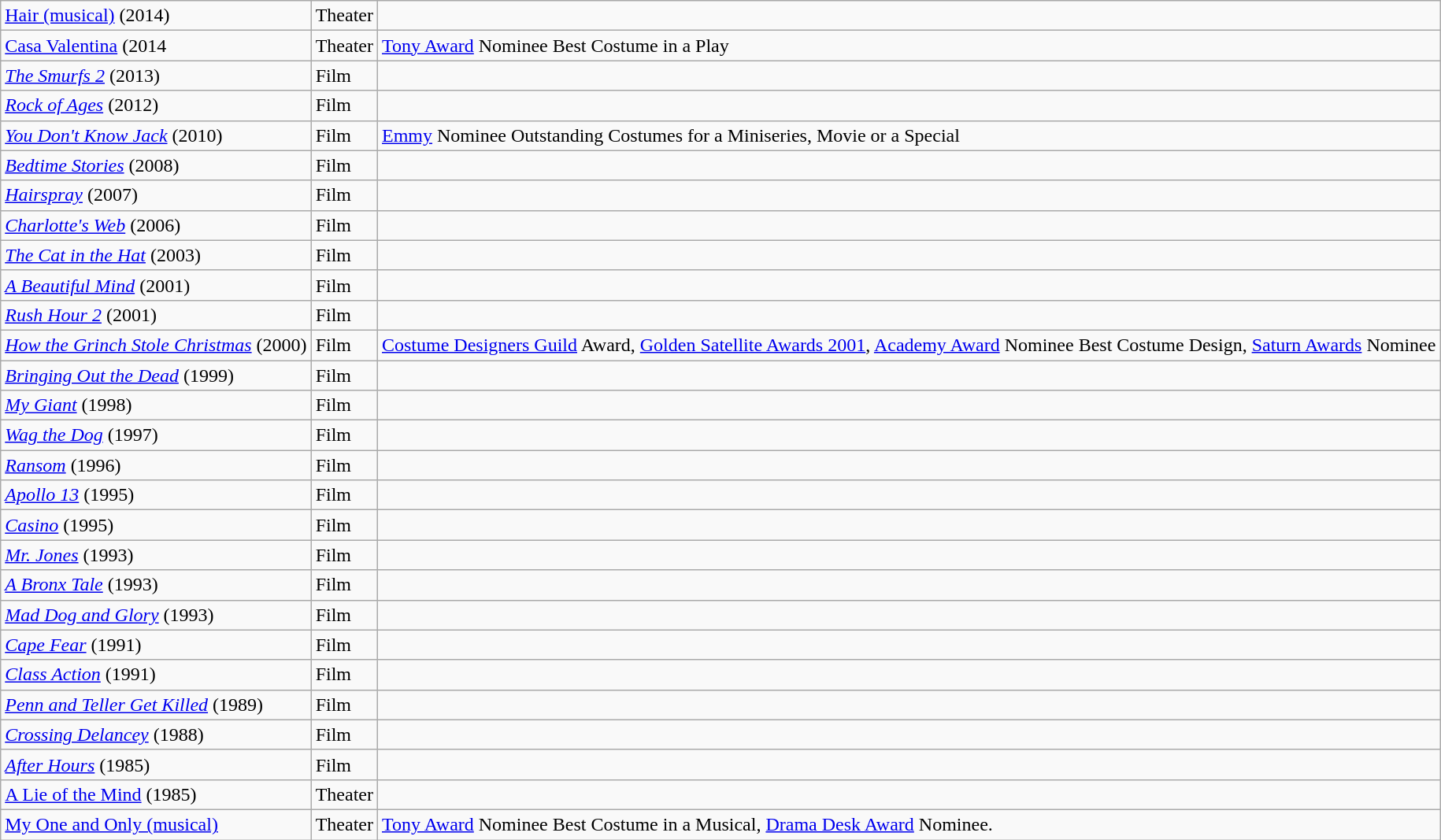<table class="wikitable">
<tr>
<td><a href='#'>Hair (musical)</a> (2014)</td>
<td>Theater</td>
<td></td>
</tr>
<tr>
<td><a href='#'>Casa Valentina</a> (2014</td>
<td>Theater</td>
<td><a href='#'>Tony Award</a> Nominee Best Costume in a Play</td>
</tr>
<tr>
<td><em><a href='#'>The Smurfs 2</a></em> (2013)</td>
<td>Film</td>
<td></td>
</tr>
<tr>
<td><em><a href='#'>Rock of Ages</a></em> (2012)</td>
<td>Film</td>
<td></td>
</tr>
<tr>
<td><em><a href='#'>You Don't Know Jack</a></em> (2010)</td>
<td>Film</td>
<td><a href='#'>Emmy</a> Nominee Outstanding Costumes for a Miniseries, Movie or a Special</td>
</tr>
<tr>
<td><em><a href='#'>Bedtime Stories</a></em> (2008)</td>
<td>Film</td>
<td></td>
</tr>
<tr>
<td><em><a href='#'>Hairspray</a></em> (2007)</td>
<td>Film</td>
<td></td>
</tr>
<tr>
<td><em><a href='#'>Charlotte's Web</a></em> (2006)</td>
<td>Film</td>
<td></td>
</tr>
<tr>
<td><em><a href='#'>The Cat in the Hat</a></em> (2003)</td>
<td>Film</td>
<td></td>
</tr>
<tr>
<td><em><a href='#'>A Beautiful Mind</a></em> (2001)</td>
<td>Film</td>
<td></td>
</tr>
<tr>
<td><em><a href='#'>Rush Hour 2</a></em> (2001)</td>
<td>Film</td>
<td></td>
</tr>
<tr>
<td><em><a href='#'>How the Grinch Stole Christmas</a></em> (2000)</td>
<td>Film</td>
<td><a href='#'>Costume Designers Guild</a> Award, <a href='#'>Golden Satellite Awards 2001</a>, <a href='#'>Academy Award</a> Nominee Best Costume Design, <a href='#'>Saturn Awards</a> Nominee</td>
</tr>
<tr>
<td><em><a href='#'>Bringing Out the Dead</a></em> (1999)</td>
<td>Film</td>
<td></td>
</tr>
<tr>
<td><em><a href='#'>My Giant</a></em> (1998)</td>
<td>Film</td>
<td></td>
</tr>
<tr>
<td><em><a href='#'>Wag the Dog</a></em> (1997)</td>
<td>Film</td>
<td></td>
</tr>
<tr>
<td><em><a href='#'>Ransom</a></em> (1996)</td>
<td>Film</td>
<td></td>
</tr>
<tr>
<td><em><a href='#'>Apollo 13</a></em> (1995)</td>
<td>Film</td>
<td></td>
</tr>
<tr>
<td><em><a href='#'>Casino</a></em> (1995)</td>
<td>Film</td>
<td></td>
</tr>
<tr>
<td><em><a href='#'>Mr. Jones</a></em> (1993)</td>
<td>Film</td>
<td></td>
</tr>
<tr>
<td><em><a href='#'>A Bronx Tale</a></em> (1993)</td>
<td>Film</td>
<td></td>
</tr>
<tr>
<td><em><a href='#'>Mad Dog and Glory</a></em> (1993)</td>
<td>Film</td>
<td></td>
</tr>
<tr>
<td><em><a href='#'>Cape Fear</a></em> (1991)</td>
<td>Film</td>
<td></td>
</tr>
<tr>
<td><em><a href='#'>Class Action</a></em> (1991)</td>
<td>Film</td>
<td></td>
</tr>
<tr>
<td><em><a href='#'>Penn and Teller Get Killed</a></em> (1989)</td>
<td>Film</td>
<td></td>
</tr>
<tr>
<td><em><a href='#'>Crossing Delancey</a></em> (1988)</td>
<td>Film</td>
<td></td>
</tr>
<tr>
<td><em><a href='#'>After Hours</a></em> (1985)</td>
<td>Film</td>
<td></td>
</tr>
<tr>
<td><a href='#'>A Lie of the Mind</a> (1985)</td>
<td>Theater</td>
<td></td>
</tr>
<tr>
<td><a href='#'>My One and Only (musical)</a></td>
<td>Theater</td>
<td><a href='#'>Tony Award</a> Nominee Best Costume in a Musical, <a href='#'>Drama Desk Award</a> Nominee.</td>
</tr>
</table>
